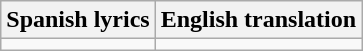<table class="wikitable" style="text-align:center;">
<tr>
<th>Spanish lyrics</th>
<th>English translation</th>
</tr>
<tr>
<td></td>
<td></td>
</tr>
</table>
